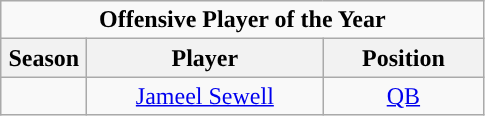<table class="wikitable sortable" style="text-align:center">
<tr>
<td colspan="4"><strong>Offensive Player of the Year</strong></td>
</tr>
<tr>
<th style="width:50px; ">Season</th>
<th style="width:150px; ">Player</th>
<th style="width:100px; ">Position</th>
</tr>
<tr>
<td></td>
<td><a href='#'>Jameel Sewell</a></td>
<td><a href='#'>QB</a></td>
</tr>
</table>
